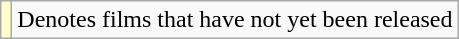<table class="wikitable">
<tr>
<td style="background:#FFFFCC;"></td>
<td>Denotes films that have not yet been released</td>
</tr>
</table>
